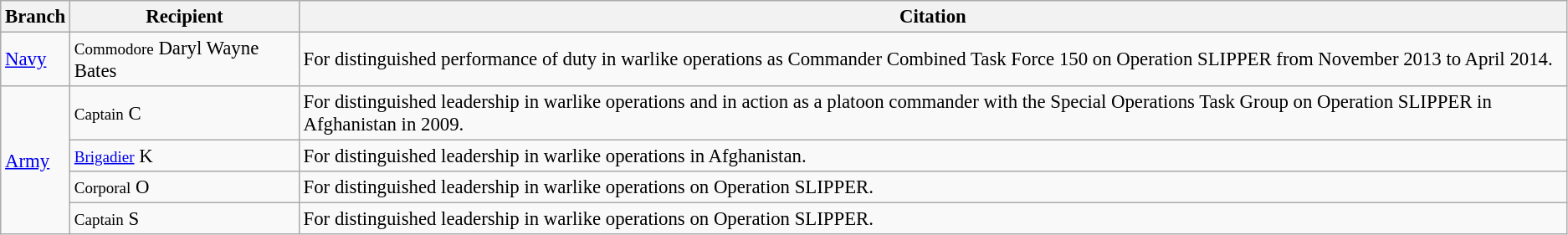<table class="wikitable" style="font-size:95%;">
<tr>
<th>Branch</th>
<th>Recipient</th>
<th>Citation</th>
</tr>
<tr>
<td><a href='#'>Navy</a></td>
<td><small>Commodore</small> Daryl Wayne Bates </td>
<td>For distinguished performance of duty in warlike operations as Commander Combined Task Force 150 on Operation SLIPPER from November 2013 to April 2014.</td>
</tr>
<tr>
<td rowspan="4"><a href='#'>Army</a></td>
<td><small>Captain</small> C</td>
<td>For distinguished leadership in warlike operations and in action as a platoon commander with the Special Operations Task Group on Operation SLIPPER in Afghanistan in 2009.</td>
</tr>
<tr>
<td><small><a href='#'>Brigadier</a></small> K</td>
<td>For distinguished leadership in warlike operations in Afghanistan.</td>
</tr>
<tr>
<td><small>Corporal</small> O</td>
<td>For distinguished leadership in warlike operations on Operation SLIPPER.</td>
</tr>
<tr>
<td><small>Captain</small> S</td>
<td>For distinguished leadership in warlike operations on Operation SLIPPER.</td>
</tr>
</table>
